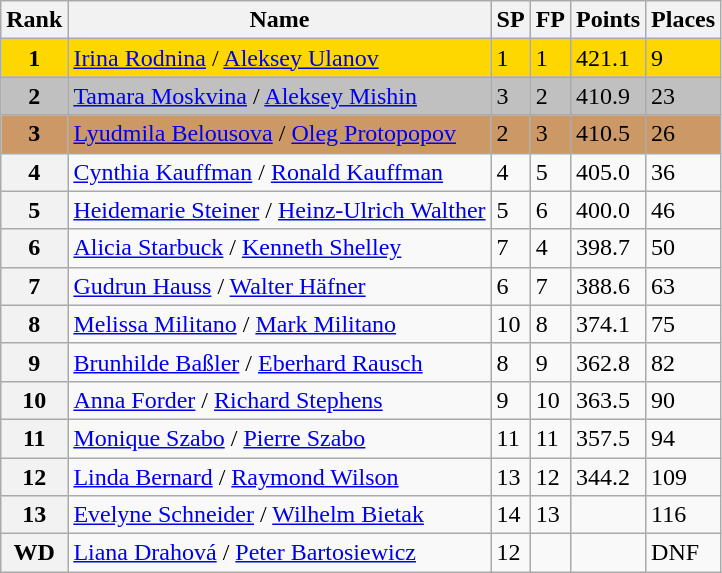<table class="wikitable">
<tr>
<th>Rank</th>
<th>Name</th>
<th>SP</th>
<th>FP</th>
<th>Points</th>
<th>Places</th>
</tr>
<tr bgcolor=gold>
<td align=center><strong>1</strong></td>
<td> <a href='#'>Irina Rodnina</a> / <a href='#'>Aleksey Ulanov</a></td>
<td>1</td>
<td>1</td>
<td>421.1</td>
<td>9</td>
</tr>
<tr bgcolor=silver>
<td align=center><strong>2</strong></td>
<td> <a href='#'>Tamara Moskvina</a> / <a href='#'>Aleksey Mishin</a></td>
<td>3</td>
<td>2</td>
<td>410.9</td>
<td>23</td>
</tr>
<tr bgcolor=cc9966>
<td align=center><strong>3</strong></td>
<td> <a href='#'>Lyudmila Belousova</a> / <a href='#'>Oleg Protopopov</a></td>
<td>2</td>
<td>3</td>
<td>410.5</td>
<td>26</td>
</tr>
<tr>
<th>4</th>
<td> <a href='#'>Cynthia Kauffman</a> / <a href='#'>Ronald Kauffman</a></td>
<td>4</td>
<td>5</td>
<td>405.0</td>
<td>36</td>
</tr>
<tr>
<th>5</th>
<td> <a href='#'>Heidemarie Steiner</a> / <a href='#'>Heinz-Ulrich Walther</a></td>
<td>5</td>
<td>6</td>
<td>400.0</td>
<td>46</td>
</tr>
<tr>
<th>6</th>
<td> <a href='#'>Alicia Starbuck</a> / <a href='#'>Kenneth Shelley</a></td>
<td>7</td>
<td>4</td>
<td>398.7</td>
<td>50</td>
</tr>
<tr>
<th>7</th>
<td> <a href='#'>Gudrun Hauss</a> / <a href='#'>Walter Häfner</a></td>
<td>6</td>
<td>7</td>
<td>388.6</td>
<td>63</td>
</tr>
<tr>
<th>8</th>
<td> <a href='#'>Melissa Militano</a> / <a href='#'>Mark Militano</a></td>
<td>10</td>
<td>8</td>
<td>374.1</td>
<td>75</td>
</tr>
<tr>
<th>9</th>
<td> <a href='#'>Brunhilde Baßler</a> / <a href='#'>Eberhard Rausch</a></td>
<td>8</td>
<td>9</td>
<td>362.8</td>
<td>82</td>
</tr>
<tr>
<th>10</th>
<td> <a href='#'>Anna Forder</a> / <a href='#'>Richard Stephens</a></td>
<td>9</td>
<td>10</td>
<td>363.5</td>
<td>90</td>
</tr>
<tr>
<th>11</th>
<td> <a href='#'>Monique Szabo</a> / <a href='#'>Pierre Szabo</a></td>
<td>11</td>
<td>11</td>
<td>357.5</td>
<td>94</td>
</tr>
<tr>
<th>12</th>
<td> <a href='#'>Linda Bernard</a> / <a href='#'>Raymond Wilson</a></td>
<td>13</td>
<td>12</td>
<td>344.2</td>
<td>109</td>
</tr>
<tr>
<th>13</th>
<td> <a href='#'>Evelyne Schneider</a> / <a href='#'>Wilhelm Bietak</a></td>
<td>14</td>
<td>13</td>
<td></td>
<td>116</td>
</tr>
<tr>
<th>WD</th>
<td> <a href='#'>Liana Drahová</a> / <a href='#'>Peter Bartosiewicz</a></td>
<td>12</td>
<td></td>
<td></td>
<td>DNF</td>
</tr>
</table>
